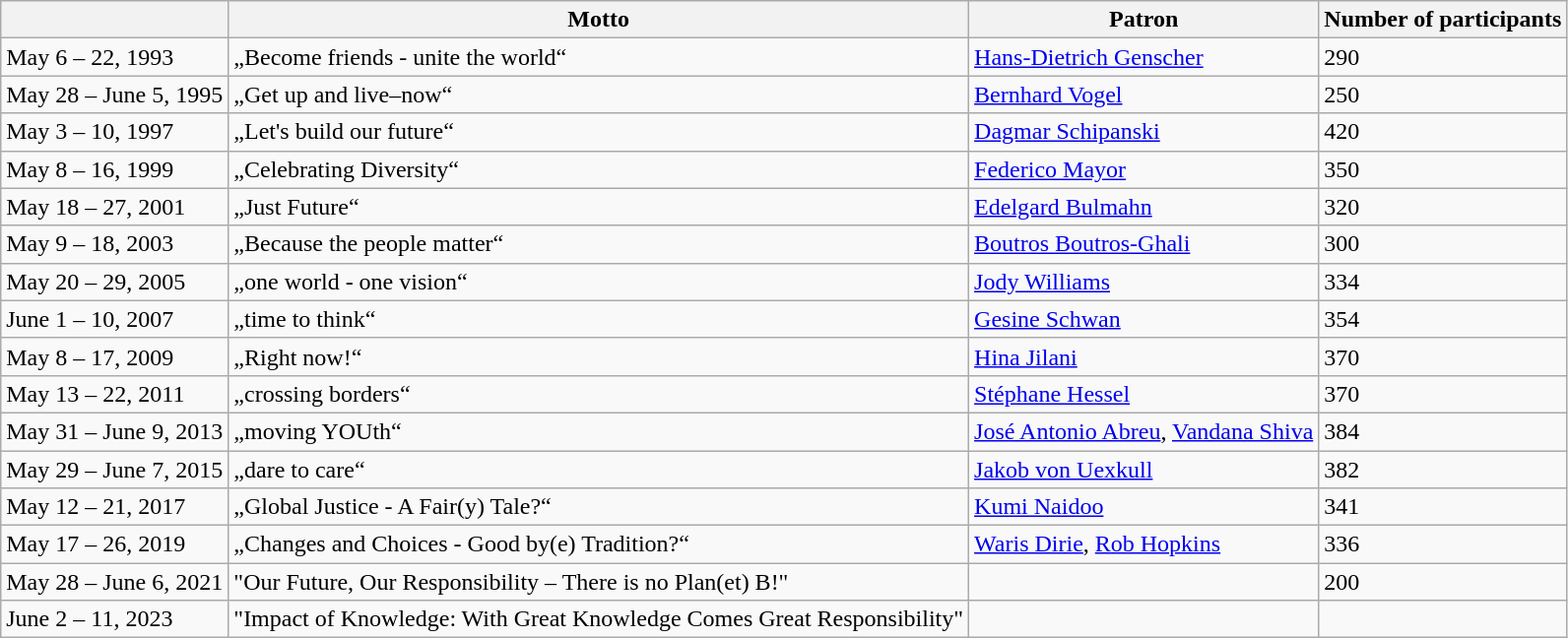<table class="wikitable">
<tr class="hintergrundfarbe5">
<th></th>
<th align=left>Motto</th>
<th align=left>Patron</th>
<th>Number of participants</th>
</tr>
<tr>
<td>May 6 – 22, 1993</td>
<td>„Become friends - unite the world“</td>
<td><a href='#'>Hans-Dietrich Genscher</a></td>
<td>290</td>
</tr>
<tr>
<td>May 28 – June 5, 1995</td>
<td>„Get up and live–now“</td>
<td><a href='#'>Bernhard Vogel</a></td>
<td>250</td>
</tr>
<tr>
<td>May 3 – 10, 1997</td>
<td>„Let's build our future“</td>
<td><a href='#'>Dagmar Schipanski</a></td>
<td>420</td>
</tr>
<tr>
<td>May 8 – 16, 1999</td>
<td>„Celebrating Diversity“</td>
<td><a href='#'>Federico Mayor</a></td>
<td>350</td>
</tr>
<tr>
<td>May 18 – 27, 2001</td>
<td>„Just Future“</td>
<td><a href='#'>Edelgard Bulmahn</a></td>
<td>320</td>
</tr>
<tr>
<td>May 9 – 18, 2003</td>
<td>„Because the people matter“</td>
<td><a href='#'>Boutros Boutros-Ghali</a></td>
<td>300</td>
</tr>
<tr>
<td>May 20 – 29, 2005</td>
<td>„one world - one vision“</td>
<td><a href='#'>Jody Williams</a></td>
<td>334</td>
</tr>
<tr>
<td>June 1 – 10, 2007</td>
<td>„time to think“</td>
<td><a href='#'>Gesine Schwan</a></td>
<td>354</td>
</tr>
<tr>
<td>May 8 – 17, 2009</td>
<td>„Right now!“</td>
<td><a href='#'>Hina Jilani</a></td>
<td>370</td>
</tr>
<tr>
<td>May 13 – 22, 2011</td>
<td>„crossing borders“</td>
<td><a href='#'>Stéphane Hessel</a></td>
<td>370</td>
</tr>
<tr>
<td>May 31 – June 9, 2013</td>
<td>„moving YOUth“</td>
<td><a href='#'>José Antonio Abreu</a>, <a href='#'>Vandana Shiva</a></td>
<td>384</td>
</tr>
<tr>
<td>May 29 – June 7, 2015</td>
<td>„dare to care“</td>
<td><a href='#'>Jakob von Uexkull</a></td>
<td>382</td>
</tr>
<tr>
<td>May 12 – 21, 2017</td>
<td>„Global Justice - A Fair(y) Tale?“</td>
<td><a href='#'>Kumi Naidoo</a></td>
<td>341</td>
</tr>
<tr>
<td>May 17 – 26, 2019</td>
<td>„Changes and Choices - Good by(e) Tradition?“</td>
<td><a href='#'>Waris Dirie</a>, <a href='#'>Rob Hopkins</a></td>
<td>336</td>
</tr>
<tr>
<td>May 28 – June 6, 2021</td>
<td>"Our Future, Our Responsibility – There is no Plan(et) B!"</td>
<td></td>
<td>200</td>
</tr>
<tr>
<td>June 2 – 11, 2023</td>
<td>"Impact of Knowledge: With Great Knowledge Comes Great Responsibility"</td>
<td></td>
<td></td>
</tr>
</table>
